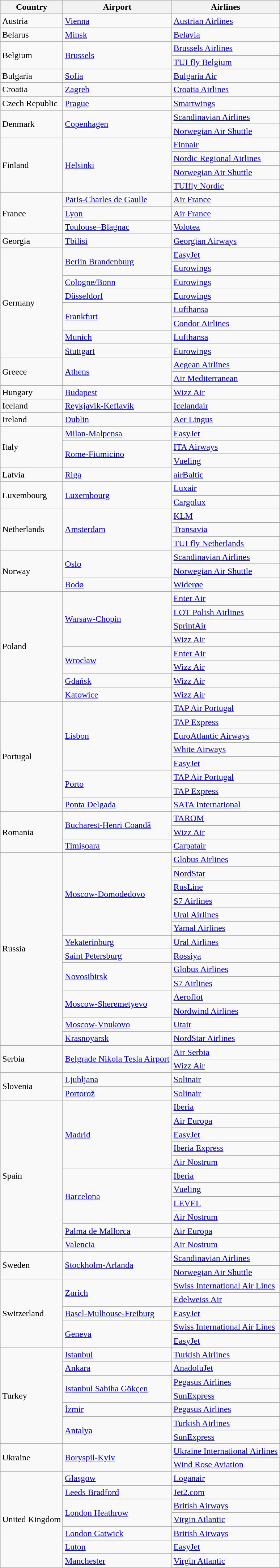<table class="wikitable sortable">
<tr>
<th>Country</th>
<th>Airport</th>
<th>Airlines</th>
</tr>
<tr>
<td>Austria</td>
<td><a href='#'>Vienna</a></td>
<td><a href='#'>Austrian Airlines</a></td>
</tr>
<tr>
<td>Belarus</td>
<td><a href='#'>Minsk</a></td>
<td><a href='#'>Belavia</a></td>
</tr>
<tr>
<td rowspan=2>Belgium</td>
<td rowspan=2><a href='#'>Brussels</a></td>
<td><a href='#'>Brussels Airlines</a></td>
</tr>
<tr>
<td><a href='#'>TUI fly Belgium</a></td>
</tr>
<tr>
<td>Bulgaria</td>
<td><a href='#'>Sofia</a></td>
<td><a href='#'>Bulgaria Air</a></td>
</tr>
<tr>
<td>Croatia</td>
<td><a href='#'>Zagreb</a></td>
<td><a href='#'>Croatia Airlines</a></td>
</tr>
<tr>
<td rowspan="2">Czech Republic</td>
<td rowspan="2"><a href='#'>Prague</a></td>
</tr>
<tr>
<td><a href='#'>Smartwings</a></td>
</tr>
<tr>
<td rowspan=2>Denmark</td>
<td rowspan=2><a href='#'>Copenhagen</a></td>
<td><a href='#'>Scandinavian Airlines</a></td>
</tr>
<tr>
<td><a href='#'>Norwegian Air Shuttle</a></td>
</tr>
<tr>
<td rowspan=4>Finland</td>
<td rowspan=4><a href='#'>Helsinki</a></td>
<td><a href='#'>Finnair</a></td>
</tr>
<tr>
<td><a href='#'>Nordic Regional Airlines</a></td>
</tr>
<tr>
<td><a href='#'>Norwegian Air Shuttle</a></td>
</tr>
<tr>
<td><a href='#'>TUIfly Nordic</a></td>
</tr>
<tr>
<td rowspan=3>France</td>
<td rowspan=1><a href='#'>Paris-Charles de Gaulle</a></td>
<td><a href='#'>Air France</a></td>
</tr>
<tr>
<td><a href='#'>Lyon</a></td>
<td><a href='#'>Air France</a></td>
</tr>
<tr>
<td><a href='#'>Toulouse–Blagnac</a></td>
<td><a href='#'>Volotea</a></td>
</tr>
<tr>
<td>Georgia</td>
<td><a href='#'>Tbilisi</a></td>
<td><a href='#'>Georgian Airways</a></td>
</tr>
<tr>
<td rowspan="8">Germany</td>
<td rowspan=2><a href='#'>Berlin Brandenburg</a></td>
<td><a href='#'>EasyJet</a></td>
</tr>
<tr>
<td><a href='#'>Eurowings</a></td>
</tr>
<tr>
<td><a href='#'>Cologne/Bonn</a></td>
<td><a href='#'>Eurowings</a></td>
</tr>
<tr>
<td><a href='#'>Düsseldorf</a></td>
<td><a href='#'>Eurowings</a></td>
</tr>
<tr>
<td rowspan=2><a href='#'>Frankfurt</a></td>
<td><a href='#'>Lufthansa</a></td>
</tr>
<tr>
<td><a href='#'>Condor Airlines</a></td>
</tr>
<tr>
<td><a href='#'>Munich</a></td>
<td><a href='#'>Lufthansa</a></td>
</tr>
<tr>
<td><a href='#'>Stuttgart</a></td>
<td><a href='#'>Eurowings</a></td>
</tr>
<tr>
<td rowspan=2>Greece</td>
<td rowspan=2><a href='#'>Athens</a></td>
<td><a href='#'>Aegean Airlines</a></td>
</tr>
<tr>
<td><a href='#'>Air Mediterranean</a></td>
</tr>
<tr>
<td>Hungary</td>
<td><a href='#'>Budapest</a></td>
<td><a href='#'>Wizz Air</a></td>
</tr>
<tr>
<td>Iceland</td>
<td><a href='#'>Reykjavik-Keflavik</a></td>
<td><a href='#'>Icelandair</a></td>
</tr>
<tr>
<td rowspan=1>Ireland</td>
<td rowspan=1><a href='#'>Dublin</a></td>
<td><a href='#'>Aer Lingus</a></td>
</tr>
<tr>
<td rowspan="3">Italy</td>
<td rowspan=1><a href='#'>Milan-Malpensa</a></td>
<td><a href='#'>EasyJet</a></td>
</tr>
<tr>
<td rowspan=2><a href='#'>Rome-Fiumicino</a></td>
<td><a href='#'>ITA Airways</a></td>
</tr>
<tr>
<td><a href='#'>Vueling</a></td>
</tr>
<tr>
<td>Latvia</td>
<td><a href='#'>Riga</a></td>
<td><a href='#'>airBaltic</a></td>
</tr>
<tr>
<td rowspan=2>Luxembourg</td>
<td rowspan=2><a href='#'>Luxembourg</a></td>
<td><a href='#'>Luxair</a></td>
</tr>
<tr>
<td><a href='#'>Cargolux</a></td>
</tr>
<tr>
<td rowspan="3">Netherlands</td>
<td rowspan="3"><a href='#'>Amsterdam</a></td>
<td><a href='#'>KLM</a></td>
</tr>
<tr>
<td><a href='#'>Transavia</a></td>
</tr>
<tr>
<td><a href='#'>TUI fly Netherlands</a></td>
</tr>
<tr>
<td rowspan="3">Norway</td>
<td rowspan="2"><a href='#'>Oslo</a></td>
<td><a href='#'>Scandinavian Airlines</a></td>
</tr>
<tr>
<td><a href='#'>Norwegian Air Shuttle</a></td>
</tr>
<tr>
<td><a href='#'>Bodø</a></td>
<td><a href='#'>Widerøe</a></td>
</tr>
<tr>
<td rowspan=8>Poland</td>
<td rowspan=4><a href='#'>Warsaw-Chopin</a></td>
<td><a href='#'>Enter Air</a></td>
</tr>
<tr>
<td><a href='#'>LOT Polish Airlines</a></td>
</tr>
<tr>
<td><a href='#'>SprintAir</a></td>
</tr>
<tr>
<td><a href='#'>Wizz Air</a></td>
</tr>
<tr>
<td rowspan=2><a href='#'>Wrocław</a></td>
<td><a href='#'>Enter Air</a></td>
</tr>
<tr>
<td><a href='#'>Wizz Air</a></td>
</tr>
<tr>
<td><a href='#'>Gdańsk</a></td>
<td><a href='#'>Wizz Air</a></td>
</tr>
<tr>
<td><a href='#'>Katowice</a></td>
<td><a href='#'>Wizz Air</a></td>
</tr>
<tr>
<td rowspan=8>Portugal</td>
<td rowspan=5><a href='#'>Lisbon</a></td>
<td><a href='#'>TAP Air Portugal</a></td>
</tr>
<tr>
<td><a href='#'>TAP Express</a></td>
</tr>
<tr>
<td><a href='#'>EuroAtlantic Airways</a></td>
</tr>
<tr>
<td><a href='#'>White Airways</a></td>
</tr>
<tr>
<td><a href='#'>EasyJet</a></td>
</tr>
<tr>
<td rowspan=2><a href='#'>Porto</a></td>
<td><a href='#'>TAP Air Portugal</a></td>
</tr>
<tr>
<td><a href='#'>TAP Express</a></td>
</tr>
<tr>
<td><a href='#'>Ponta Delgada</a></td>
<td><a href='#'>SATA International</a></td>
</tr>
<tr>
<td rowspan="3">Romania</td>
<td rowspan=2><a href='#'>Bucharest-Henri Coandă</a></td>
<td><a href='#'>TAROM</a></td>
</tr>
<tr>
<td><a href='#'>Wizz Air</a></td>
</tr>
<tr>
<td><a href='#'>Timișoara</a></td>
<td><a href='#'>Carpatair</a></td>
</tr>
<tr>
<td rowspan=14>Russia</td>
<td rowspan=6><a href='#'>Moscow-Domodedovo</a></td>
<td><a href='#'>Globus Airlines</a></td>
</tr>
<tr>
<td><a href='#'>NordStar</a></td>
</tr>
<tr>
<td><a href='#'>RusLine</a></td>
</tr>
<tr>
<td><a href='#'>S7 Airlines</a></td>
</tr>
<tr>
<td><a href='#'>Ural Airlines</a></td>
</tr>
<tr>
<td><a href='#'>Yamal Airlines</a></td>
</tr>
<tr>
<td><a href='#'>Yekaterinburg</a></td>
<td><a href='#'>Ural Airlines</a></td>
</tr>
<tr>
<td><a href='#'>Saint Petersburg</a></td>
<td><a href='#'>Rossiya</a></td>
</tr>
<tr>
<td rowspan=2><a href='#'>Novosibirsk</a></td>
<td><a href='#'>Globus Airlines</a></td>
</tr>
<tr>
<td><a href='#'>S7 Airlines</a></td>
</tr>
<tr>
<td rowspan=2><a href='#'>Moscow-Sheremetyevo</a></td>
<td><a href='#'>Aeroflot</a></td>
</tr>
<tr>
<td><a href='#'>Nordwind Airlines</a></td>
</tr>
<tr>
<td><a href='#'>Moscow-Vnukovo</a></td>
<td><a href='#'>Utair</a></td>
</tr>
<tr>
<td><a href='#'>Krasnoyarsk</a></td>
<td><a href='#'>NordStar Airlines</a></td>
</tr>
<tr>
<td rowspan=2>Serbia</td>
<td rowspan=2><a href='#'>Belgrade Nikola Tesla Airport</a></td>
<td><a href='#'>Air Serbia</a></td>
</tr>
<tr>
<td><a href='#'>Wizz Air</a></td>
</tr>
<tr>
<td rowspan=2>Slovenia</td>
<td rowspan=1><a href='#'>Ljubljana</a></td>
<td><a href='#'>Solinair</a></td>
</tr>
<tr>
<td><a href='#'>Portorož</a></td>
<td><a href='#'>Solinair</a></td>
</tr>
<tr>
<td rowspan=11>Spain</td>
<td rowspan=5><a href='#'>Madrid</a></td>
<td><a href='#'>Iberia</a></td>
</tr>
<tr>
<td><a href='#'>Air Europa</a></td>
</tr>
<tr>
<td><a href='#'>EasyJet</a></td>
</tr>
<tr>
<td><a href='#'>Iberia Express</a></td>
</tr>
<tr>
<td><a href='#'>Air Nostrum</a></td>
</tr>
<tr>
<td rowspan=4><a href='#'>Barcelona</a></td>
<td><a href='#'>Iberia</a></td>
</tr>
<tr>
<td><a href='#'>Vueling</a></td>
</tr>
<tr>
<td><a href='#'>LEVEL</a></td>
</tr>
<tr>
<td><a href='#'>Air Nostrum</a></td>
</tr>
<tr>
<td rowspan=1><a href='#'>Palma de Mallorca</a></td>
<td><a href='#'>Air Europa</a></td>
</tr>
<tr>
<td rowspan=1><a href='#'>Valencia</a></td>
<td><a href='#'>Air Nostrum</a></td>
</tr>
<tr>
<td rowspan=2>Sweden</td>
<td rowspan=2><a href='#'>Stockholm-Arlanda</a></td>
<td><a href='#'>Scandinavian Airlines</a></td>
</tr>
<tr>
<td><a href='#'>Norwegian Air Shuttle</a></td>
</tr>
<tr>
<td rowspan="5">Switzerland</td>
<td rowspan=2><a href='#'>Zurich</a></td>
<td><a href='#'>Swiss International Air Lines</a></td>
</tr>
<tr>
<td><a href='#'>Edelweiss Air</a></td>
</tr>
<tr>
<td><a href='#'>Basel-Mulhouse-Freiburg</a></td>
<td><a href='#'>EasyJet</a></td>
</tr>
<tr>
<td rowspan=2><a href='#'>Geneva</a></td>
<td><a href='#'>Swiss International Air Lines</a></td>
</tr>
<tr>
<td><a href='#'>EasyJet</a></td>
</tr>
<tr>
<td rowspan="7">Turkey</td>
<td><a href='#'>Istanbul</a></td>
<td><a href='#'>Turkish Airlines</a></td>
</tr>
<tr>
<td><a href='#'>Ankara</a></td>
<td><a href='#'>AnadoluJet</a></td>
</tr>
<tr>
<td rowspan=2><a href='#'>Istanbul Sabiha Gökçen</a></td>
<td><a href='#'>Pegasus Airlines</a></td>
</tr>
<tr>
<td><a href='#'>SunExpress</a></td>
</tr>
<tr>
<td><a href='#'>İzmir</a></td>
<td><a href='#'>Pegasus Airlines</a></td>
</tr>
<tr>
<td rowspan=2><a href='#'>Antalya</a></td>
<td><a href='#'>Turkish Airlines</a></td>
</tr>
<tr>
<td><a href='#'>SunExpress</a></td>
</tr>
<tr>
<td rowspan=2>Ukraine</td>
<td rowspan=2><a href='#'>Boryspil-Kyiv</a></td>
<td><a href='#'>Ukraine International Airlines</a></td>
</tr>
<tr>
<td><a href='#'>Wind Rose Aviation</a></td>
</tr>
<tr>
<td rowspan="14">United Kingdom</td>
<td><a href='#'>Glasgow</a></td>
<td><a href='#'>Loganair</a></td>
</tr>
<tr>
<td><a href='#'>Leeds Bradford</a></td>
<td><a href='#'>Jet2.com</a></td>
</tr>
<tr>
<td rowspan=2><a href='#'>London Heathrow</a></td>
<td><a href='#'>British Airways</a></td>
</tr>
<tr>
<td><a href='#'>Virgin Atlantic</a></td>
</tr>
<tr>
<td><a href='#'>London Gatwick</a></td>
<td><a href='#'>British Airways</a></td>
</tr>
<tr>
<td><a href='#'>Luton</a></td>
<td><a href='#'>EasyJet</a></td>
</tr>
<tr>
<td rowspan=2><a href='#'>Manchester</a></td>
<td><a href='#'>Virgin Atlantic</a></td>
</tr>
<tr>
</tr>
</table>
